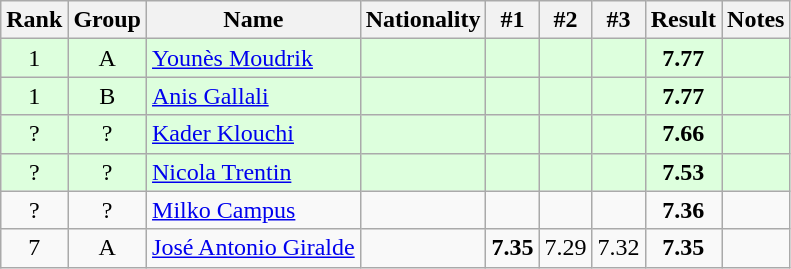<table class="wikitable sortable" style="text-align:center">
<tr>
<th>Rank</th>
<th>Group</th>
<th>Name</th>
<th>Nationality</th>
<th>#1</th>
<th>#2</th>
<th>#3</th>
<th>Result</th>
<th>Notes</th>
</tr>
<tr bgcolor=ddffdd>
<td>1</td>
<td>A</td>
<td align=left><a href='#'>Younès Moudrik</a></td>
<td align=left></td>
<td></td>
<td></td>
<td></td>
<td><strong>7.77</strong></td>
<td></td>
</tr>
<tr bgcolor=ddffdd>
<td>1</td>
<td>B</td>
<td align=left><a href='#'>Anis Gallali</a></td>
<td align=left></td>
<td></td>
<td></td>
<td></td>
<td><strong>7.77</strong></td>
<td></td>
</tr>
<tr bgcolor=ddffdd>
<td>?</td>
<td>?</td>
<td align=left><a href='#'>Kader Klouchi</a></td>
<td align=left></td>
<td></td>
<td></td>
<td></td>
<td><strong>7.66</strong></td>
<td></td>
</tr>
<tr bgcolor=ddffdd>
<td>?</td>
<td>?</td>
<td align=left><a href='#'>Nicola Trentin</a></td>
<td align=left></td>
<td></td>
<td></td>
<td></td>
<td><strong>7.53</strong></td>
<td></td>
</tr>
<tr>
<td>?</td>
<td>?</td>
<td align=left><a href='#'>Milko Campus</a></td>
<td align=left></td>
<td></td>
<td></td>
<td></td>
<td><strong>7.36</strong></td>
<td></td>
</tr>
<tr>
<td>7</td>
<td>A</td>
<td align=left><a href='#'>José Antonio Giralde</a></td>
<td align=left></td>
<td><strong>7.35</strong></td>
<td>7.29</td>
<td>7.32</td>
<td><strong>7.35</strong></td>
<td></td>
</tr>
</table>
